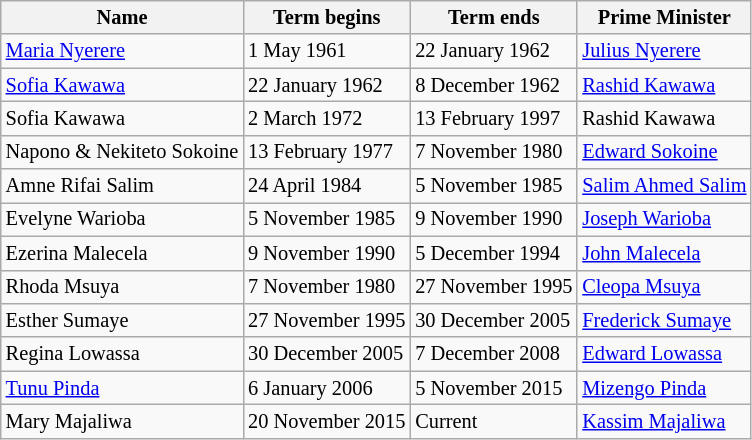<table class="wikitable" style="font-size:85%;">
<tr>
<th>Name</th>
<th>Term begins</th>
<th>Term ends</th>
<th>Prime Minister</th>
</tr>
<tr>
<td><a href='#'>Maria Nyerere</a></td>
<td>1 May 1961</td>
<td>22 January 1962</td>
<td><a href='#'>Julius Nyerere</a></td>
</tr>
<tr>
<td><a href='#'>Sofia Kawawa</a></td>
<td>22 January 1962</td>
<td>8 December 1962</td>
<td><a href='#'>Rashid Kawawa</a></td>
</tr>
<tr>
<td>Sofia Kawawa</td>
<td>2 March 1972</td>
<td>13 February 1997</td>
<td>Rashid Kawawa</td>
</tr>
<tr>
<td>Napono & Nekiteto Sokoine</td>
<td>13 February 1977</td>
<td>7 November 1980</td>
<td><a href='#'>Edward Sokoine</a></td>
</tr>
<tr>
<td>Amne Rifai Salim </td>
<td>24 April 1984</td>
<td>5 November 1985</td>
<td><a href='#'>Salim Ahmed Salim</a></td>
</tr>
<tr>
<td>Evelyne Warioba</td>
<td>5 November 1985</td>
<td>9 November 1990</td>
<td><a href='#'>Joseph Warioba</a></td>
</tr>
<tr>
<td>Ezerina Malecela</td>
<td>9 November 1990</td>
<td>5 December 1994</td>
<td><a href='#'>John Malecela</a></td>
</tr>
<tr>
<td>Rhoda Msuya</td>
<td>7 November 1980</td>
<td>27 November 1995</td>
<td><a href='#'>Cleopa Msuya</a></td>
</tr>
<tr>
<td>Esther Sumaye</td>
<td>27 November 1995</td>
<td>30 December 2005</td>
<td><a href='#'>Frederick Sumaye</a></td>
</tr>
<tr>
<td>Regina Lowassa</td>
<td>30 December 2005</td>
<td>7 December 2008</td>
<td><a href='#'>Edward Lowassa</a></td>
</tr>
<tr>
<td><a href='#'>Tunu Pinda</a></td>
<td>6 January 2006</td>
<td>5 November 2015</td>
<td><a href='#'>Mizengo Pinda</a></td>
</tr>
<tr>
<td>Mary Majaliwa </td>
<td>20 November 2015</td>
<td>Current</td>
<td><a href='#'>Kassim Majaliwa</a></td>
</tr>
</table>
